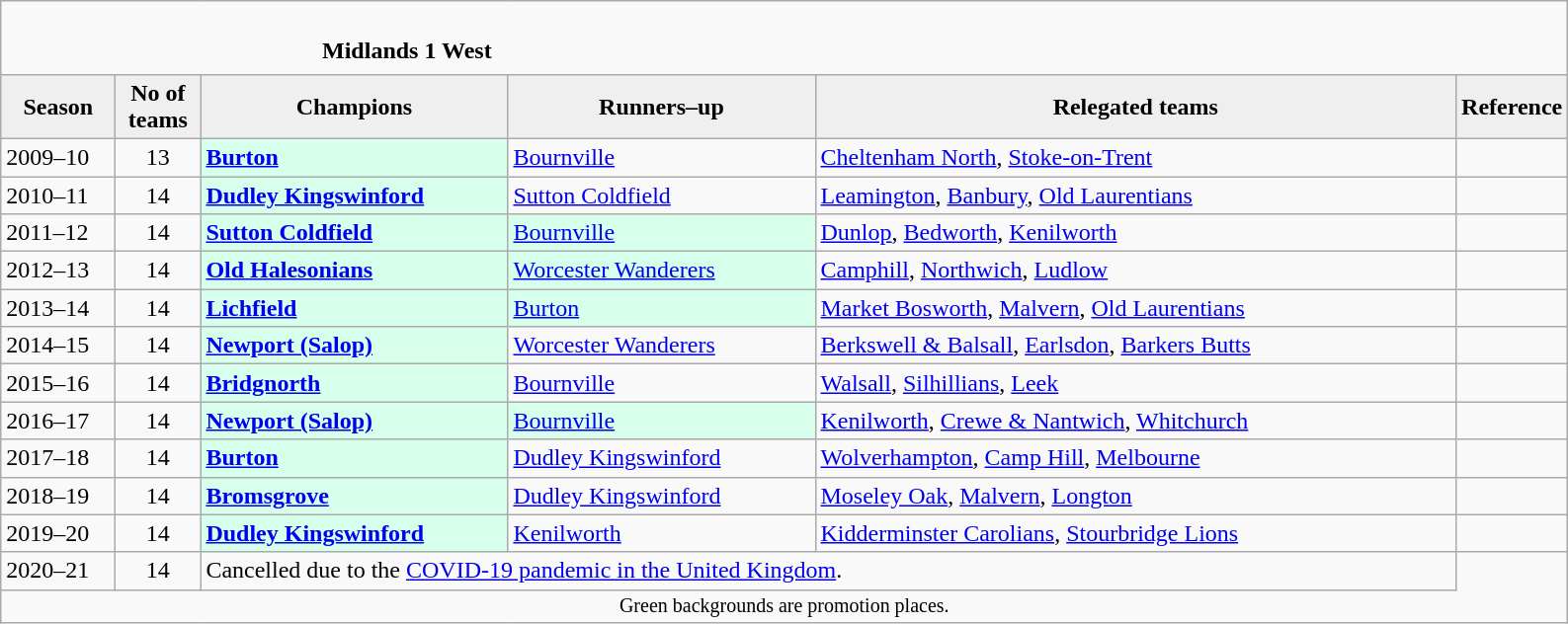<table class="wikitable" style="text-align: left;">
<tr>
<td colspan="11" cellpadding="0" cellspacing="0"><br><table border="0" style="width:100%;" cellpadding="0" cellspacing="0">
<tr>
<td style="width:20%; border:0;"></td>
<td style="border:0;"><strong>Midlands 1 West</strong></td>
<td style="width:20%; border:0;"></td>
</tr>
</table>
</td>
</tr>
<tr>
<th style="background:#efefef; width:70px;">Season</th>
<th style="background:#efefef; width:50px;">No of teams</th>
<th style="background:#efefef; width:200px;">Champions</th>
<th style="background:#efefef; width:200px;">Runners–up</th>
<th style="background:#efefef; width:425px;">Relegated teams</th>
<th style="background:#efefef; width:50px;">Reference</th>
</tr>
<tr align=left>
<td>2009–10</td>
<td style="text-align: center;">13</td>
<td style="background:#d8ffeb;"><strong><a href='#'>Burton</a></strong></td>
<td><a href='#'>Bournville</a></td>
<td><a href='#'>Cheltenham North</a>, <a href='#'>Stoke-on-Trent</a></td>
<td></td>
</tr>
<tr>
<td>2010–11</td>
<td style="text-align: center;">14</td>
<td style="background:#d8ffeb;"><strong><a href='#'>Dudley Kingswinford</a></strong></td>
<td><a href='#'>Sutton Coldfield</a></td>
<td><a href='#'>Leamington</a>, <a href='#'>Banbury</a>, <a href='#'>Old Laurentians</a></td>
<td></td>
</tr>
<tr>
<td>2011–12</td>
<td style="text-align: center;">14</td>
<td style="background:#d8ffeb;"><strong><a href='#'>Sutton Coldfield</a></strong></td>
<td style="background:#d8ffeb;"><a href='#'>Bournville</a></td>
<td><a href='#'>Dunlop</a>, <a href='#'>Bedworth</a>, <a href='#'>Kenilworth</a></td>
<td></td>
</tr>
<tr>
<td>2012–13</td>
<td style="text-align: center;">14</td>
<td style="background:#d8ffeb;"><strong><a href='#'>Old Halesonians</a></strong></td>
<td style="background:#d8ffeb;"><a href='#'>Worcester Wanderers</a></td>
<td><a href='#'>Camphill</a>, <a href='#'>Northwich</a>, <a href='#'>Ludlow</a></td>
<td></td>
</tr>
<tr>
<td>2013–14</td>
<td style="text-align: center;">14</td>
<td style="background:#d8ffeb;"><strong><a href='#'>Lichfield</a></strong></td>
<td style="background:#d8ffeb;"><a href='#'>Burton</a></td>
<td><a href='#'>Market Bosworth</a>, <a href='#'>Malvern</a>, <a href='#'>Old Laurentians</a></td>
<td></td>
</tr>
<tr>
<td>2014–15</td>
<td style="text-align: center;">14</td>
<td style="background:#d8ffeb;"><strong><a href='#'>Newport (Salop)</a></strong></td>
<td><a href='#'>Worcester Wanderers</a></td>
<td><a href='#'>Berkswell & Balsall</a>, <a href='#'>Earlsdon</a>, <a href='#'>Barkers Butts</a></td>
<td></td>
</tr>
<tr>
<td>2015–16</td>
<td style="text-align: center;">14</td>
<td style="background:#d8ffeb;"><strong><a href='#'>Bridgnorth</a></strong></td>
<td><a href='#'>Bournville</a></td>
<td><a href='#'>Walsall</a>, <a href='#'>Silhillians</a>, <a href='#'>Leek</a></td>
<td></td>
</tr>
<tr>
<td>2016–17</td>
<td style="text-align: center;">14</td>
<td style="background:#d8ffeb;"><strong><a href='#'>Newport (Salop)</a></strong></td>
<td style="background:#d8ffeb;"><a href='#'>Bournville</a></td>
<td><a href='#'>Kenilworth</a>, <a href='#'>Crewe & Nantwich</a>, <a href='#'>Whitchurch</a></td>
<td></td>
</tr>
<tr>
<td>2017–18</td>
<td style="text-align: center;">14</td>
<td style="background:#d8ffeb;"><strong><a href='#'>Burton</a></strong></td>
<td><a href='#'>Dudley Kingswinford</a></td>
<td><a href='#'>Wolverhampton</a>, <a href='#'>Camp Hill</a>, <a href='#'>Melbourne</a></td>
<td></td>
</tr>
<tr>
<td>2018–19</td>
<td style="text-align: center;">14</td>
<td style="background:#d8ffeb;"><strong><a href='#'>Bromsgrove</a></strong></td>
<td><a href='#'>Dudley Kingswinford</a></td>
<td><a href='#'>Moseley Oak</a>, <a href='#'>Malvern</a>, <a href='#'>Longton</a></td>
<td></td>
</tr>
<tr>
<td>2019–20</td>
<td style="text-align: center;">14</td>
<td style="background:#d8ffeb;"><strong><a href='#'>Dudley Kingswinford</a></strong></td>
<td><a href='#'>Kenilworth</a></td>
<td><a href='#'>Kidderminster Carolians</a>, <a href='#'>Stourbridge Lions</a></td>
<td></td>
</tr>
<tr>
<td>2020–21</td>
<td style="text-align: center;">14</td>
<td colspan=3>Cancelled due to the <a href='#'>COVID-19 pandemic in the United Kingdom</a>.</td>
</tr>
<tr>
<td colspan="15"  style="border:0; font-size:smaller; text-align:center;">Green backgrounds are promotion places.</td>
</tr>
</table>
